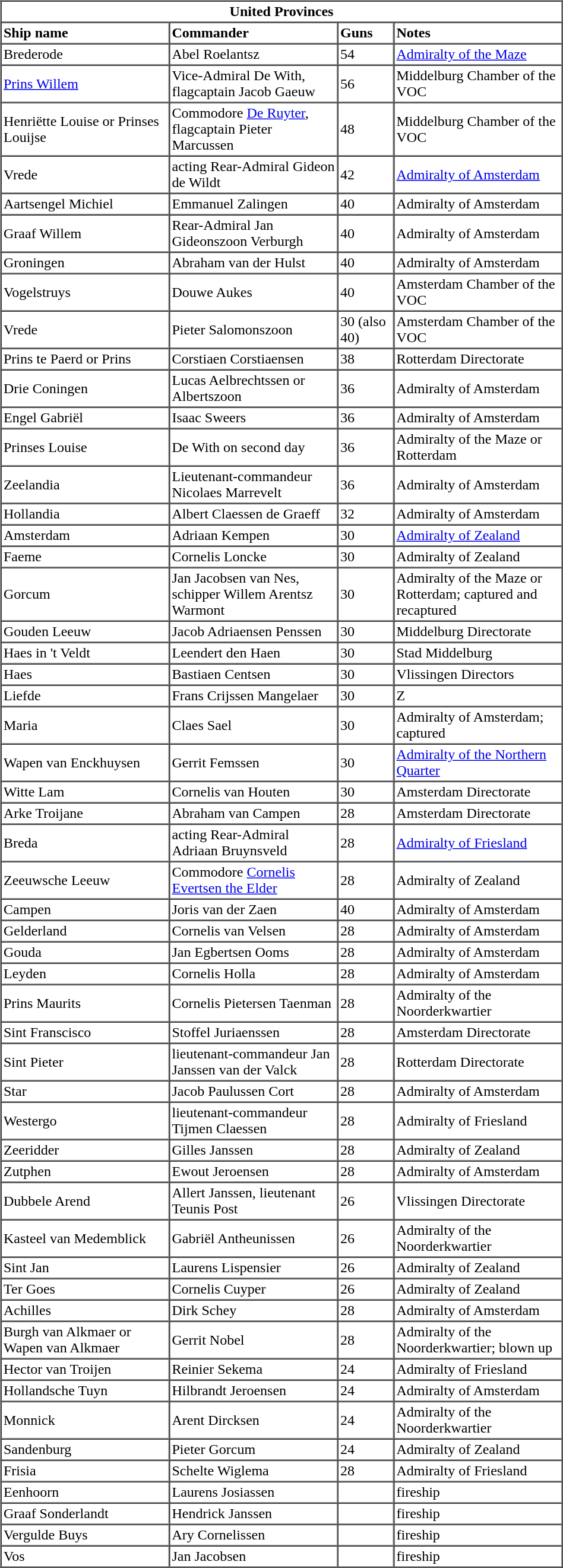<table width="50%" align=center cellpadding=2 cellspacing=0 border=1 style = "float: margin-left: 0.5em;">
<tr>
<td colspan="4" align=center bgcolor="white"><strong>United Provinces</strong><br></td>
</tr>
<tr>
<td width="30%"><strong>Ship name</strong></td>
<td width="30%"><strong>Commander</strong></td>
<td width="10%"><strong>Guns</strong></td>
<td width="30%"><strong>Notes</strong></td>
</tr>
<tr>
<td>Brederode</td>
<td>Abel Roelantsz</td>
<td>54</td>
<td><a href='#'>Admiralty of the Maze</a></td>
</tr>
<tr>
<td><a href='#'>Prins Willem</a></td>
<td>Vice-Admiral De With, flagcaptain Jacob Gaeuw</td>
<td>56</td>
<td>Middelburg Chamber of the VOC</td>
</tr>
<tr>
<td>Henriëtte Louise or Prinses Louijse</td>
<td>Commodore <a href='#'>De Ruyter</a>, flagcaptain Pieter Marcussen</td>
<td>48</td>
<td>Middelburg Chamber of the VOC</td>
</tr>
<tr>
<td>Vrede</td>
<td>acting Rear-Admiral Gideon de Wildt</td>
<td>42</td>
<td><a href='#'>Admiralty of Amsterdam</a></td>
</tr>
<tr>
<td>Aartsengel Michiel</td>
<td>Emmanuel Zalingen</td>
<td>40</td>
<td>Admiralty of Amsterdam</td>
</tr>
<tr>
<td>Graaf Willem</td>
<td>Rear-Admiral Jan Gideonszoon Verburgh</td>
<td>40</td>
<td>Admiralty of Amsterdam</td>
</tr>
<tr>
<td>Groningen</td>
<td>Abraham van der Hulst</td>
<td>40</td>
<td>Admiralty of Amsterdam</td>
</tr>
<tr>
<td>Vogelstruys</td>
<td>Douwe Aukes</td>
<td>40</td>
<td>Amsterdam Chamber of the VOC</td>
</tr>
<tr>
<td>Vrede</td>
<td>Pieter Salomonszoon</td>
<td>30 (also 40)</td>
<td>Amsterdam Chamber of the VOC</td>
</tr>
<tr>
<td>Prins te Paerd or Prins</td>
<td>Corstiaen Corstiaensen</td>
<td>38</td>
<td>Rotterdam Directorate</td>
</tr>
<tr>
<td>Drie Coningen</td>
<td>Lucas Aelbrechtssen or Albertszoon</td>
<td>36</td>
<td>Admiralty of Amsterdam</td>
</tr>
<tr>
<td>Engel Gabriël</td>
<td>Isaac Sweers</td>
<td>36</td>
<td>Admiralty of Amsterdam</td>
</tr>
<tr>
<td>Prinses Louise</td>
<td>De With on second day</td>
<td>36</td>
<td>Admiralty of the Maze or Rotterdam</td>
</tr>
<tr>
<td>Zeelandia</td>
<td>Lieutenant-commandeur Nicolaes Marrevelt</td>
<td>36</td>
<td>Admiralty of Amsterdam</td>
</tr>
<tr>
<td>Hollandia</td>
<td>Albert Claessen de Graeff</td>
<td>32</td>
<td>Admiralty of Amsterdam</td>
</tr>
<tr>
<td>Amsterdam</td>
<td>Adriaan Kempen</td>
<td>30</td>
<td><a href='#'>Admiralty of Zealand</a></td>
</tr>
<tr>
<td>Faeme</td>
<td>Cornelis Loncke</td>
<td>30</td>
<td>Admiralty of Zealand</td>
</tr>
<tr>
<td>Gorcum</td>
<td>Jan Jacobsen van Nes, schipper Willem Arentsz Warmont</td>
<td>30</td>
<td>Admiralty of the Maze or Rotterdam; captured and recaptured</td>
</tr>
<tr>
<td>Gouden Leeuw</td>
<td>Jacob Adriaensen Penssen</td>
<td>30</td>
<td>Middelburg Directorate</td>
</tr>
<tr>
<td>Haes in 't Veldt</td>
<td>Leendert den Haen</td>
<td>30</td>
<td>Stad Middelburg</td>
</tr>
<tr>
<td>Haes</td>
<td>Bastiaen Centsen</td>
<td>30</td>
<td>Vlissingen Directors</td>
</tr>
<tr>
<td>Liefde</td>
<td>Frans Crijssen Mangelaer</td>
<td>30</td>
<td>Z</td>
</tr>
<tr>
<td>Maria</td>
<td>Claes Sael</td>
<td>30</td>
<td>Admiralty of Amsterdam; captured</td>
</tr>
<tr>
<td>Wapen van Enckhuysen</td>
<td>Gerrit Femssen</td>
<td>30</td>
<td><a href='#'>Admiralty of the Northern Quarter</a></td>
</tr>
<tr>
<td>Witte Lam</td>
<td>Cornelis van Houten</td>
<td>30</td>
<td>Amsterdam Directorate</td>
</tr>
<tr>
<td>Arke Troijane</td>
<td>Abraham van Campen</td>
<td>28</td>
<td>Amsterdam Directorate</td>
</tr>
<tr>
<td>Breda</td>
<td>acting Rear-Admiral Adriaan Bruynsveld</td>
<td>28</td>
<td><a href='#'>Admiralty of Friesland</a></td>
</tr>
<tr>
<td>Zeeuwsche Leeuw</td>
<td>Commodore <a href='#'>Cornelis Evertsen the Elder</a></td>
<td>28</td>
<td>Admiralty of Zealand</td>
</tr>
<tr>
<td>Campen</td>
<td>Joris van der Zaen</td>
<td>40</td>
<td>Admiralty of Amsterdam</td>
</tr>
<tr>
<td>Gelderland</td>
<td>Cornelis van Velsen</td>
<td>28</td>
<td>Admiralty of Amsterdam</td>
</tr>
<tr>
<td>Gouda</td>
<td>Jan Egbertsen Ooms</td>
<td>28</td>
<td>Admiralty of Amsterdam</td>
</tr>
<tr>
<td>Leyden</td>
<td>Cornelis Holla</td>
<td>28</td>
<td>Admiralty of Amsterdam</td>
</tr>
<tr>
<td>Prins Maurits</td>
<td>Cornelis Pietersen Taenman</td>
<td>28</td>
<td>Admiralty of the Noorderkwartier</td>
</tr>
<tr>
<td>Sint Franscisco</td>
<td>Stoffel Juriaenssen</td>
<td>28</td>
<td>Amsterdam Directorate</td>
</tr>
<tr>
<td>Sint Pieter</td>
<td>lieutenant-commandeur Jan Janssen van der Valck</td>
<td>28</td>
<td>Rotterdam Directorate</td>
</tr>
<tr>
<td>Star</td>
<td>Jacob Paulussen Cort</td>
<td>28</td>
<td>Admiralty of Amsterdam</td>
</tr>
<tr>
<td>Westergo</td>
<td>lieutenant-commandeur Tijmen Claessen</td>
<td>28</td>
<td>Admiralty of Friesland</td>
</tr>
<tr>
<td>Zeeridder</td>
<td>Gilles Janssen</td>
<td>28</td>
<td>Admiralty of Zealand</td>
</tr>
<tr>
<td>Zutphen</td>
<td>Ewout Jeroensen</td>
<td>28</td>
<td>Admiralty of Amsterdam</td>
</tr>
<tr>
<td>Dubbele Arend</td>
<td>Allert Janssen, lieutenant Teunis Post</td>
<td>26</td>
<td>Vlissingen Directorate</td>
</tr>
<tr>
<td>Kasteel van Medemblick</td>
<td>Gabriël Antheunissen</td>
<td>26</td>
<td>Admiralty of the Noorderkwartier</td>
</tr>
<tr>
<td>Sint Jan</td>
<td>Laurens Lispensier</td>
<td>26</td>
<td>Admiralty of Zealand</td>
</tr>
<tr>
<td>Ter Goes</td>
<td>Cornelis Cuyper</td>
<td>26</td>
<td>Admiralty of Zealand</td>
</tr>
<tr>
<td>Achilles</td>
<td>Dirk Schey</td>
<td>28</td>
<td>Admiralty of Amsterdam</td>
</tr>
<tr>
<td>Burgh van Alkmaer or Wapen van Alkmaer</td>
<td>Gerrit Nobel</td>
<td>28</td>
<td>Admiralty of the Noorderkwartier; blown up</td>
</tr>
<tr>
<td>Hector van Troijen</td>
<td>Reinier Sekema</td>
<td>24</td>
<td>Admiralty of Friesland</td>
</tr>
<tr>
<td>Hollandsche Tuyn</td>
<td>Hilbrandt Jeroensen</td>
<td>24</td>
<td>Admiralty of Amsterdam</td>
</tr>
<tr>
<td>Monnick</td>
<td>Arent Dircksen</td>
<td>24</td>
<td>Admiralty of the Noorderkwartier</td>
</tr>
<tr>
<td>Sandenburg</td>
<td>Pieter Gorcum</td>
<td>24</td>
<td>Admiralty of Zealand</td>
</tr>
<tr>
<td>Frisia</td>
<td>Schelte Wiglema</td>
<td>28</td>
<td>Admiralty of Friesland</td>
</tr>
<tr>
<td>Eenhoorn</td>
<td>Laurens Josiassen</td>
<td></td>
<td>fireship</td>
</tr>
<tr>
<td>Graaf Sonderlandt</td>
<td>Hendrick Janssen</td>
<td></td>
<td>fireship</td>
</tr>
<tr>
<td>Vergulde Buys</td>
<td>Ary Cornelissen</td>
<td></td>
<td>fireship</td>
</tr>
<tr>
<td>Vos</td>
<td>Jan Jacobsen</td>
<td></td>
<td>fireship</td>
</tr>
<tr>
</tr>
</table>
